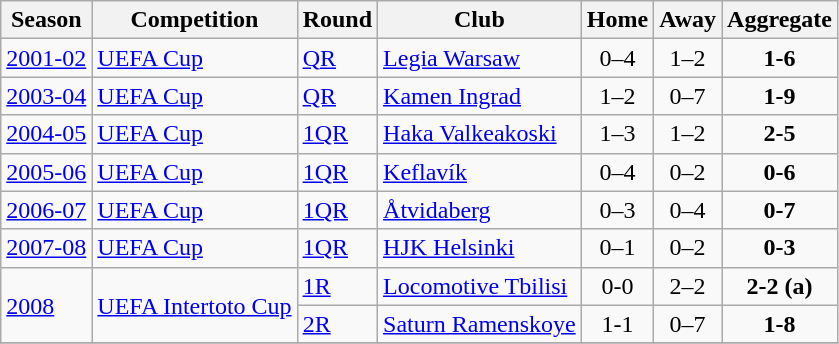<table class="wikitable">
<tr>
<th>Season</th>
<th>Competition</th>
<th>Round</th>
<th>Club</th>
<th>Home</th>
<th>Away</th>
<th>Aggregate</th>
</tr>
<tr>
<td><a href='#'>2001-02</a></td>
<td><a href='#'>UEFA Cup</a></td>
<td><a href='#'>QR</a></td>
<td> <a href='#'>Legia Warsaw</a></td>
<td style="text-align:center;">0–4</td>
<td style="text-align:center;">1–2</td>
<td style="text-align:center;"><strong>1-6</strong></td>
</tr>
<tr>
<td><a href='#'>2003-04</a></td>
<td><a href='#'>UEFA Cup</a></td>
<td><a href='#'>QR</a></td>
<td> <a href='#'>Kamen Ingrad</a></td>
<td style="text-align:center;">1–2</td>
<td style="text-align:center;">0–7</td>
<td style="text-align:center;"><strong>1-9</strong></td>
</tr>
<tr>
<td><a href='#'>2004-05</a></td>
<td><a href='#'>UEFA Cup</a></td>
<td><a href='#'>1QR</a></td>
<td> <a href='#'>Haka Valkeakoski</a></td>
<td style="text-align:center;">1–3</td>
<td style="text-align:center;">1–2</td>
<td style="text-align:center;"><strong>2-5</strong></td>
</tr>
<tr>
<td><a href='#'>2005-06</a></td>
<td><a href='#'>UEFA Cup</a></td>
<td><a href='#'>1QR</a></td>
<td> <a href='#'>Keflavík</a></td>
<td style="text-align:center;">0–4</td>
<td style="text-align:center;">0–2</td>
<td style="text-align:center;"><strong>0-6</strong></td>
</tr>
<tr>
<td><a href='#'>2006-07</a></td>
<td><a href='#'>UEFA Cup</a></td>
<td><a href='#'>1QR</a></td>
<td> <a href='#'>Åtvidaberg</a></td>
<td style="text-align:center;">0–3</td>
<td style="text-align:center;">0–4</td>
<td style="text-align:center;"><strong>0-7</strong></td>
</tr>
<tr>
<td><a href='#'>2007-08</a></td>
<td><a href='#'>UEFA Cup</a></td>
<td><a href='#'>1QR</a></td>
<td> <a href='#'>HJK Helsinki</a></td>
<td style="text-align:center;">0–1</td>
<td style="text-align:center;">0–2</td>
<td style="text-align:center;"><strong>0-3</strong></td>
</tr>
<tr>
<td rowspan="2"><a href='#'>2008</a></td>
<td rowspan="2"><a href='#'>UEFA Intertoto Cup</a></td>
<td><a href='#'>1R</a></td>
<td> <a href='#'>Locomotive Tbilisi</a></td>
<td style="text-align:center;">0-0</td>
<td style="text-align:center;">2–2</td>
<td style="text-align:center;"><strong>2-2 (a)</strong></td>
</tr>
<tr>
<td><a href='#'>2R</a></td>
<td> <a href='#'>Saturn Ramenskoye</a></td>
<td style="text-align:center;">1-1</td>
<td style="text-align:center;">0–7</td>
<td style="text-align:center;"><strong>1-8</strong></td>
</tr>
<tr>
</tr>
</table>
